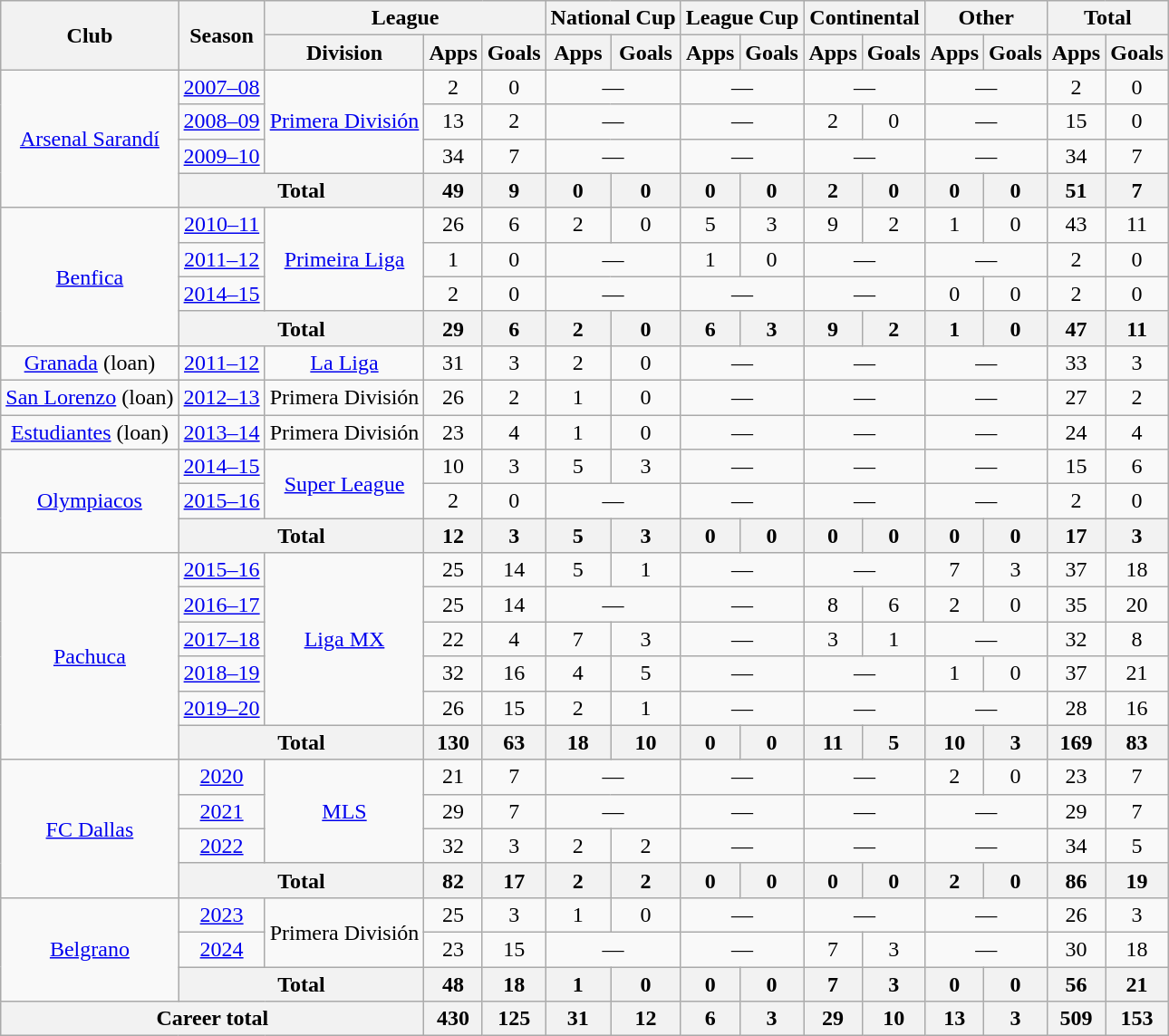<table class="wikitable" style="text-align:center">
<tr>
<th rowspan="2">Club</th>
<th rowspan="2">Season</th>
<th colspan="3">League</th>
<th colspan="2">National Cup</th>
<th colspan="2">League Cup</th>
<th colspan="2">Continental</th>
<th colspan="2">Other</th>
<th colspan="2">Total</th>
</tr>
<tr>
<th>Division</th>
<th>Apps</th>
<th>Goals</th>
<th>Apps</th>
<th>Goals</th>
<th>Apps</th>
<th>Goals</th>
<th>Apps</th>
<th>Goals</th>
<th>Apps</th>
<th>Goals</th>
<th>Apps</th>
<th>Goals</th>
</tr>
<tr>
<td rowspan="4"><a href='#'>Arsenal Sarandí</a></td>
<td><a href='#'>2007–08</a></td>
<td rowspan="3"><a href='#'>Primera División</a></td>
<td>2</td>
<td>0</td>
<td colspan="2">—</td>
<td colspan="2">—</td>
<td colspan="2">—</td>
<td colspan="2">—</td>
<td>2</td>
<td>0</td>
</tr>
<tr>
<td><a href='#'>2008–09</a></td>
<td>13</td>
<td>2</td>
<td colspan="2">—</td>
<td colspan="2">—</td>
<td>2</td>
<td>0</td>
<td colspan="2">—</td>
<td>15</td>
<td>0</td>
</tr>
<tr>
<td><a href='#'>2009–10</a></td>
<td>34</td>
<td>7</td>
<td colspan="2">—</td>
<td colspan="2">—</td>
<td colspan="2">—</td>
<td colspan="2">—</td>
<td>34</td>
<td>7</td>
</tr>
<tr>
<th colspan="2">Total</th>
<th>49</th>
<th>9</th>
<th>0</th>
<th>0</th>
<th>0</th>
<th>0</th>
<th>2</th>
<th>0</th>
<th>0</th>
<th>0</th>
<th>51</th>
<th>7</th>
</tr>
<tr>
<td rowspan="4"><a href='#'>Benfica</a></td>
<td><a href='#'>2010–11</a></td>
<td rowspan="3"><a href='#'>Primeira Liga</a></td>
<td>26</td>
<td>6</td>
<td>2</td>
<td>0</td>
<td>5</td>
<td>3</td>
<td>9</td>
<td>2</td>
<td>1</td>
<td>0</td>
<td>43</td>
<td>11</td>
</tr>
<tr>
<td><a href='#'>2011–12</a></td>
<td>1</td>
<td>0</td>
<td colspan="2">—</td>
<td>1</td>
<td>0</td>
<td colspan="2">—</td>
<td colspan="2">—</td>
<td>2</td>
<td>0</td>
</tr>
<tr>
<td><a href='#'>2014–15</a></td>
<td>2</td>
<td>0</td>
<td colspan="2">—</td>
<td colspan="2">—</td>
<td colspan="2">—</td>
<td>0</td>
<td>0</td>
<td>2</td>
<td>0</td>
</tr>
<tr>
<th colspan="2">Total</th>
<th>29</th>
<th>6</th>
<th>2</th>
<th>0</th>
<th>6</th>
<th>3</th>
<th>9</th>
<th>2</th>
<th>1</th>
<th>0</th>
<th>47</th>
<th>11</th>
</tr>
<tr>
<td><a href='#'>Granada</a> (loan)</td>
<td><a href='#'>2011–12</a></td>
<td><a href='#'>La Liga</a></td>
<td>31</td>
<td>3</td>
<td>2</td>
<td>0</td>
<td colspan="2">—</td>
<td colspan="2">—</td>
<td colspan="2">—</td>
<td>33</td>
<td>3</td>
</tr>
<tr>
<td><a href='#'>San Lorenzo</a> (loan)</td>
<td><a href='#'>2012–13</a></td>
<td>Primera División</td>
<td>26</td>
<td>2</td>
<td>1</td>
<td>0</td>
<td colspan="2">—</td>
<td colspan="2">—</td>
<td colspan="2">—</td>
<td>27</td>
<td>2</td>
</tr>
<tr>
<td><a href='#'>Estudiantes</a> (loan)</td>
<td><a href='#'>2013–14</a></td>
<td>Primera División</td>
<td>23</td>
<td>4</td>
<td>1</td>
<td>0</td>
<td colspan="2">—</td>
<td colspan="2">—</td>
<td colspan="2">—</td>
<td>24</td>
<td>4</td>
</tr>
<tr>
<td rowspan="3"><a href='#'>Olympiacos</a></td>
<td><a href='#'>2014–15</a></td>
<td rowspan="2"><a href='#'>Super League</a></td>
<td>10</td>
<td>3</td>
<td>5</td>
<td>3</td>
<td colspan="2">—</td>
<td colspan="2">—</td>
<td colspan="2">—</td>
<td>15</td>
<td>6</td>
</tr>
<tr>
<td><a href='#'>2015–16</a></td>
<td>2</td>
<td>0</td>
<td colspan="2">—</td>
<td colspan="2">—</td>
<td colspan="2">—</td>
<td colspan="2">—</td>
<td>2</td>
<td>0</td>
</tr>
<tr>
<th colspan="2">Total</th>
<th>12</th>
<th>3</th>
<th>5</th>
<th>3</th>
<th>0</th>
<th>0</th>
<th>0</th>
<th>0</th>
<th>0</th>
<th>0</th>
<th>17</th>
<th>3</th>
</tr>
<tr>
<td rowspan="6"><a href='#'>Pachuca</a></td>
<td><a href='#'>2015–16</a></td>
<td rowspan="5"><a href='#'>Liga MX</a></td>
<td>25</td>
<td>14</td>
<td>5</td>
<td>1</td>
<td colspan="2">—</td>
<td colspan="2">—</td>
<td>7</td>
<td>3</td>
<td>37</td>
<td>18</td>
</tr>
<tr>
<td><a href='#'>2016–17</a></td>
<td>25</td>
<td>14</td>
<td colspan="2">—</td>
<td colspan="2">—</td>
<td>8</td>
<td>6</td>
<td>2</td>
<td>0</td>
<td>35</td>
<td>20</td>
</tr>
<tr>
<td><a href='#'>2017–18</a></td>
<td>22</td>
<td>4</td>
<td>7</td>
<td>3</td>
<td colspan="2">—</td>
<td>3</td>
<td>1</td>
<td colspan="2">—</td>
<td>32</td>
<td>8</td>
</tr>
<tr>
<td><a href='#'>2018–19</a></td>
<td>32</td>
<td>16</td>
<td>4</td>
<td>5</td>
<td colspan="2">—</td>
<td colspan="2">—</td>
<td>1</td>
<td>0</td>
<td>37</td>
<td>21</td>
</tr>
<tr>
<td><a href='#'>2019–20</a></td>
<td>26</td>
<td>15</td>
<td>2</td>
<td>1</td>
<td colspan="2">—</td>
<td colspan="2">—</td>
<td colspan="2">—</td>
<td>28</td>
<td>16</td>
</tr>
<tr>
<th colspan="2">Total</th>
<th>130</th>
<th>63</th>
<th>18</th>
<th>10</th>
<th>0</th>
<th>0</th>
<th>11</th>
<th>5</th>
<th>10</th>
<th>3</th>
<th>169</th>
<th>83</th>
</tr>
<tr>
<td rowspan="4"><a href='#'>FC Dallas</a></td>
<td><a href='#'>2020</a></td>
<td rowspan="3"><a href='#'>MLS</a></td>
<td>21</td>
<td>7</td>
<td colspan="2">—</td>
<td colspan="2">—</td>
<td colspan="2">—</td>
<td>2</td>
<td>0</td>
<td>23</td>
<td>7</td>
</tr>
<tr>
<td><a href='#'>2021</a></td>
<td>29</td>
<td>7</td>
<td colspan="2">—</td>
<td colspan="2">—</td>
<td colspan="2">—</td>
<td colspan="2">—</td>
<td>29</td>
<td>7</td>
</tr>
<tr>
<td><a href='#'>2022</a></td>
<td>32</td>
<td>3</td>
<td>2</td>
<td>2</td>
<td colspan="2">—</td>
<td colspan="2">—</td>
<td colspan="2">—</td>
<td>34</td>
<td>5</td>
</tr>
<tr>
<th colspan="2">Total</th>
<th>82</th>
<th>17</th>
<th>2</th>
<th>2</th>
<th>0</th>
<th>0</th>
<th>0</th>
<th>0</th>
<th>2</th>
<th>0</th>
<th>86</th>
<th>19</th>
</tr>
<tr>
<td rowspan="3"><a href='#'>Belgrano</a></td>
<td><a href='#'>2023</a></td>
<td rowspan="2">Primera División</td>
<td>25</td>
<td>3</td>
<td>1</td>
<td>0</td>
<td colspan="2">—</td>
<td colspan="2">—</td>
<td colspan="2">—</td>
<td>26</td>
<td>3</td>
</tr>
<tr>
<td><a href='#'>2024</a></td>
<td>23</td>
<td>15</td>
<td colspan="2">—</td>
<td colspan="2">—</td>
<td>7</td>
<td>3</td>
<td colspan="2">—</td>
<td>30</td>
<td>18</td>
</tr>
<tr>
<th colspan="2">Total</th>
<th>48</th>
<th>18</th>
<th>1</th>
<th>0</th>
<th>0</th>
<th>0</th>
<th>7</th>
<th>3</th>
<th>0</th>
<th>0</th>
<th>56</th>
<th>21</th>
</tr>
<tr>
<th colspan="3">Career total</th>
<th>430</th>
<th>125</th>
<th>31</th>
<th>12</th>
<th>6</th>
<th>3</th>
<th>29</th>
<th>10</th>
<th>13</th>
<th>3</th>
<th>509</th>
<th>153</th>
</tr>
</table>
